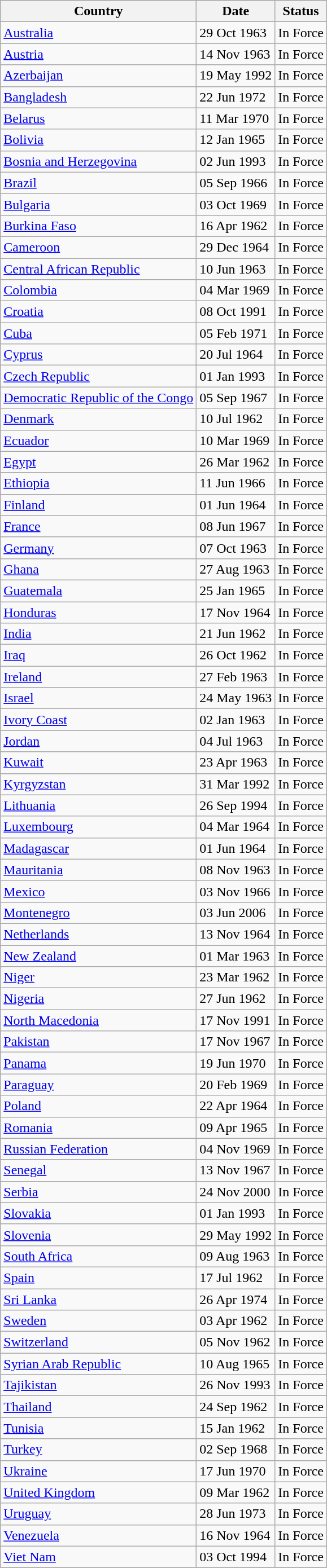<table class="wikitable">
<tr>
<th>Country</th>
<th>Date</th>
<th>Status</th>
</tr>
<tr>
<td><a href='#'>Australia</a></td>
<td>29 Oct 1963</td>
<td>In Force</td>
</tr>
<tr>
<td><a href='#'>Austria</a></td>
<td>14 Nov 1963</td>
<td>In Force</td>
</tr>
<tr>
<td><a href='#'>Azerbaijan</a></td>
<td>19 May 1992</td>
<td>In Force</td>
</tr>
<tr>
<td><a href='#'>Bangladesh</a></td>
<td>22 Jun 1972</td>
<td>In Force</td>
</tr>
<tr>
<td><a href='#'>Belarus</a></td>
<td>11 Mar 1970</td>
<td>In Force</td>
</tr>
<tr>
<td><a href='#'>Bolivia</a></td>
<td>12 Jan 1965</td>
<td>In Force</td>
</tr>
<tr>
<td><a href='#'>Bosnia and Herzegovina</a></td>
<td>02 Jun 1993</td>
<td>In Force</td>
</tr>
<tr>
<td><a href='#'>Brazil</a></td>
<td>05 Sep 1966</td>
<td>In Force</td>
</tr>
<tr>
<td><a href='#'>Bulgaria</a></td>
<td>03 Oct 1969</td>
<td>In Force</td>
</tr>
<tr>
<td><a href='#'>Burkina Faso</a></td>
<td>16 Apr 1962</td>
<td>In Force</td>
</tr>
<tr>
<td><a href='#'>Cameroon</a></td>
<td>29 Dec 1964</td>
<td>In Force</td>
</tr>
<tr>
<td><a href='#'>Central African Republic</a></td>
<td>10 Jun 1963</td>
<td>In Force</td>
</tr>
<tr>
<td><a href='#'>Colombia</a></td>
<td>04 Mar 1969</td>
<td>In Force</td>
</tr>
<tr>
<td><a href='#'>Croatia</a></td>
<td>08 Oct 1991</td>
<td>In Force</td>
</tr>
<tr>
<td><a href='#'>Cuba</a></td>
<td>05 Feb 1971</td>
<td>In Force</td>
</tr>
<tr>
<td><a href='#'>Cyprus</a></td>
<td>20 Jul 1964</td>
<td>In Force</td>
</tr>
<tr>
<td><a href='#'>Czech Republic</a></td>
<td>01 Jan 1993</td>
<td>In Force</td>
</tr>
<tr>
<td><a href='#'>Democratic Republic of the Congo</a></td>
<td>05 Sep 1967</td>
<td>In Force</td>
</tr>
<tr>
<td><a href='#'>Denmark</a></td>
<td>10 Jul 1962</td>
<td>In Force</td>
</tr>
<tr>
<td><a href='#'>Ecuador</a></td>
<td>10 Mar 1969</td>
<td>In Force</td>
</tr>
<tr>
<td><a href='#'>Egypt</a></td>
<td>26 Mar 1962</td>
<td>In Force</td>
</tr>
<tr>
<td><a href='#'>Ethiopia</a></td>
<td>11 Jun 1966</td>
<td>In Force</td>
</tr>
<tr>
<td><a href='#'>Finland</a></td>
<td>01 Jun 1964</td>
<td>In Force</td>
</tr>
<tr>
<td><a href='#'>France</a></td>
<td>08 Jun 1967</td>
<td>In Force</td>
</tr>
<tr>
<td><a href='#'>Germany</a></td>
<td>07 Oct 1963</td>
<td>In Force</td>
</tr>
<tr>
<td><a href='#'>Ghana</a></td>
<td>27 Aug 1963</td>
<td>In Force</td>
</tr>
<tr>
<td><a href='#'>Guatemala</a></td>
<td>25 Jan 1965</td>
<td>In Force</td>
</tr>
<tr>
<td><a href='#'>Honduras</a></td>
<td>17 Nov 1964</td>
<td>In Force</td>
</tr>
<tr>
<td><a href='#'>India</a></td>
<td>21 Jun 1962</td>
<td>In Force</td>
</tr>
<tr>
<td><a href='#'>Iraq</a></td>
<td>26 Oct 1962</td>
<td>In Force</td>
</tr>
<tr>
<td><a href='#'>Ireland</a></td>
<td>27 Feb 1963</td>
<td>In Force</td>
</tr>
<tr>
<td><a href='#'>Israel</a></td>
<td>24 May 1963</td>
<td>In Force</td>
</tr>
<tr>
<td><a href='#'>Ivory Coast</a></td>
<td>02 Jan 1963</td>
<td>In Force</td>
</tr>
<tr>
<td><a href='#'>Jordan</a></td>
<td>04 Jul 1963</td>
<td>In Force</td>
</tr>
<tr>
<td><a href='#'>Kuwait</a></td>
<td>23 Apr 1963</td>
<td>In Force</td>
</tr>
<tr>
<td><a href='#'>Kyrgyzstan</a></td>
<td>31 Mar 1992</td>
<td>In Force</td>
</tr>
<tr>
<td><a href='#'>Lithuania</a></td>
<td>26 Sep 1994</td>
<td>In Force</td>
</tr>
<tr>
<td><a href='#'>Luxembourg</a></td>
<td>04 Mar 1964</td>
<td>In Force</td>
</tr>
<tr>
<td><a href='#'>Madagascar</a></td>
<td>01 Jun 1964</td>
<td>In Force</td>
</tr>
<tr>
<td><a href='#'>Mauritania</a></td>
<td>08 Nov 1963</td>
<td>In Force</td>
</tr>
<tr>
<td><a href='#'>Mexico</a></td>
<td>03 Nov 1966</td>
<td>In Force</td>
</tr>
<tr>
<td><a href='#'>Montenegro</a></td>
<td>03 Jun 2006</td>
<td>In Force</td>
</tr>
<tr>
<td><a href='#'>Netherlands</a></td>
<td>13 Nov 1964</td>
<td>In Force</td>
</tr>
<tr>
<td><a href='#'>New Zealand</a></td>
<td>01 Mar 1963</td>
<td>In Force</td>
</tr>
<tr>
<td><a href='#'>Niger</a></td>
<td>23 Mar 1962</td>
<td>In Force</td>
</tr>
<tr>
<td><a href='#'>Nigeria</a></td>
<td>27 Jun 1962</td>
<td>In Force</td>
</tr>
<tr>
<td><a href='#'>North Macedonia</a></td>
<td>17 Nov 1991</td>
<td>In Force</td>
</tr>
<tr>
<td><a href='#'>Pakistan</a></td>
<td>17 Nov 1967</td>
<td>In Force</td>
</tr>
<tr>
<td><a href='#'>Panama</a></td>
<td>19 Jun 1970</td>
<td>In Force</td>
</tr>
<tr>
<td><a href='#'>Paraguay</a></td>
<td>20 Feb 1969</td>
<td>In Force</td>
</tr>
<tr>
<td><a href='#'>Poland</a></td>
<td>22 Apr 1964</td>
<td>In Force</td>
</tr>
<tr>
<td><a href='#'>Romania</a></td>
<td>09 Apr 1965</td>
<td>In Force</td>
</tr>
<tr>
<td><a href='#'>Russian Federation</a></td>
<td>04 Nov 1969</td>
<td>In Force</td>
</tr>
<tr>
<td><a href='#'>Senegal</a></td>
<td>13 Nov 1967</td>
<td>In Force</td>
</tr>
<tr>
<td><a href='#'>Serbia</a></td>
<td>24 Nov 2000</td>
<td>In Force</td>
</tr>
<tr>
<td><a href='#'>Slovakia</a></td>
<td>01 Jan 1993</td>
<td>In Force</td>
</tr>
<tr>
<td><a href='#'>Slovenia</a></td>
<td>29 May 1992</td>
<td>In Force</td>
</tr>
<tr>
<td><a href='#'>South Africa</a></td>
<td>09 Aug 1963</td>
<td>In Force</td>
</tr>
<tr>
<td><a href='#'>Spain</a></td>
<td>17 Jul 1962</td>
<td>In Force</td>
</tr>
<tr>
<td><a href='#'>Sri Lanka</a></td>
<td>26 Apr 1974</td>
<td>In Force</td>
</tr>
<tr>
<td><a href='#'>Sweden</a></td>
<td>03 Apr 1962</td>
<td>In Force</td>
</tr>
<tr>
<td><a href='#'>Switzerland</a></td>
<td>05 Nov 1962</td>
<td>In Force</td>
</tr>
<tr>
<td><a href='#'>Syrian Arab Republic</a></td>
<td>10 Aug 1965</td>
<td>In Force</td>
</tr>
<tr>
<td><a href='#'>Tajikistan</a></td>
<td>26 Nov 1993</td>
<td>In Force</td>
</tr>
<tr>
<td><a href='#'>Thailand</a></td>
<td>24 Sep 1962</td>
<td>In Force</td>
</tr>
<tr>
<td><a href='#'>Tunisia</a></td>
<td>15 Jan 1962</td>
<td>In Force</td>
</tr>
<tr>
<td><a href='#'>Turkey</a></td>
<td>02 Sep 1968</td>
<td>In Force</td>
</tr>
<tr>
<td><a href='#'>Ukraine</a></td>
<td>17 Jun 1970</td>
<td>In Force</td>
</tr>
<tr>
<td><a href='#'>United Kingdom</a></td>
<td>09 Mar 1962</td>
<td>In Force</td>
</tr>
<tr>
<td><a href='#'>Uruguay</a></td>
<td>28 Jun 1973</td>
<td>In Force</td>
</tr>
<tr>
<td><a href='#'>Venezuela</a></td>
<td>16 Nov 1964</td>
<td>In Force</td>
</tr>
<tr>
<td><a href='#'>Viet Nam</a></td>
<td>03 Oct 1994</td>
<td>In Force</td>
</tr>
<tr>
</tr>
</table>
